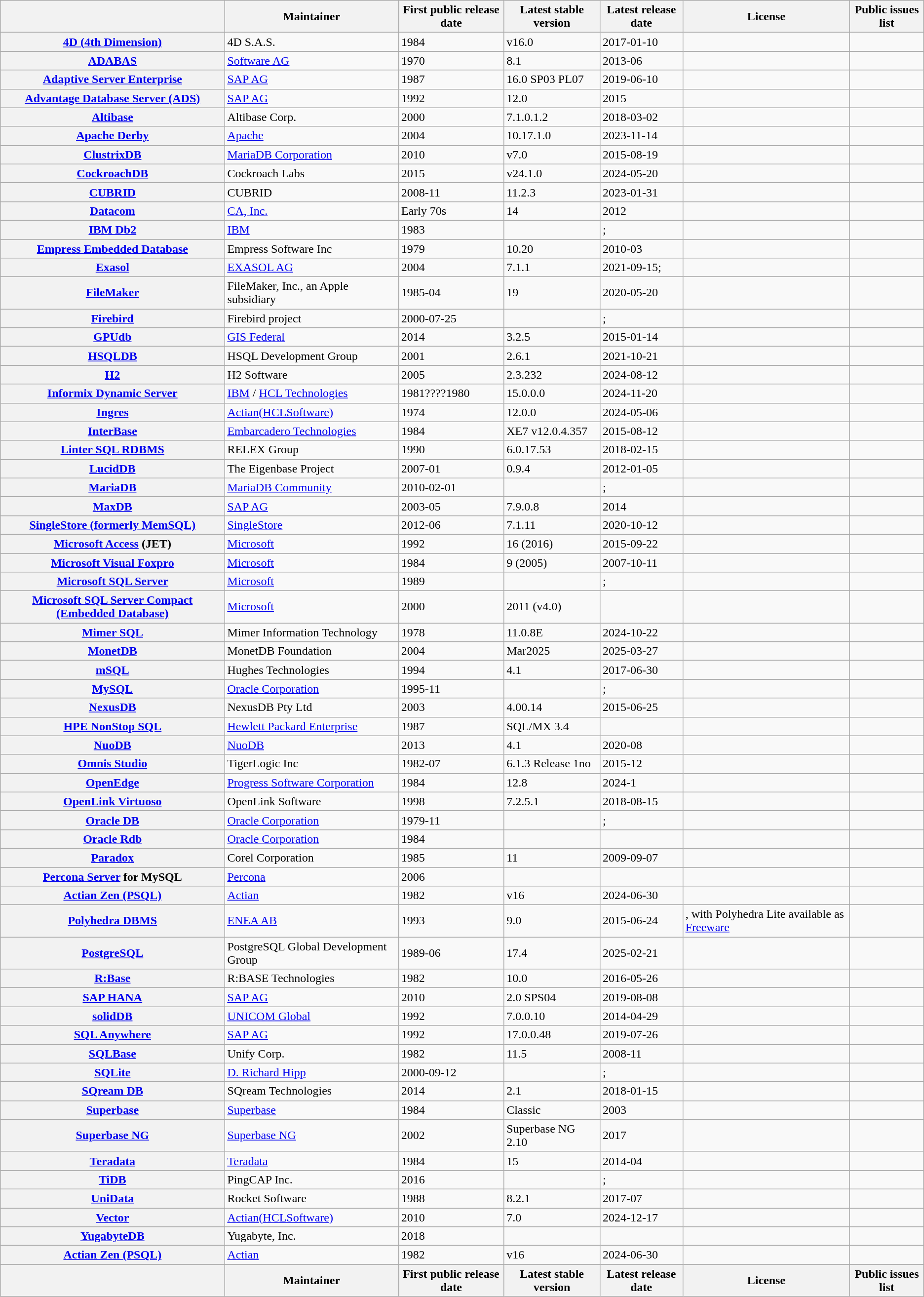<table class="wikitable sortable">
<tr>
<th></th>
<th>Maintainer</th>
<th>First public release date</th>
<th>Latest stable version</th>
<th>Latest release date</th>
<th>License</th>
<th>Public issues list</th>
</tr>
<tr>
<th><a href='#'>4D (4th Dimension)</a></th>
<td>4D S.A.S.</td>
<td>1984</td>
<td>v16.0</td>
<td>2017-01-10</td>
<td></td>
<td></td>
</tr>
<tr>
<th><a href='#'>ADABAS</a></th>
<td><a href='#'>Software AG</a></td>
<td>1970</td>
<td>8.1</td>
<td>2013-06</td>
<td></td>
<td></td>
</tr>
<tr>
<th><a href='#'>Adaptive Server Enterprise</a></th>
<td><a href='#'>SAP AG</a></td>
<td>1987</td>
<td>16.0 SP03 PL07</td>
<td>2019-06-10</td>
<td></td>
<td></td>
</tr>
<tr>
<th><a href='#'>Advantage Database Server (ADS)</a></th>
<td><a href='#'>SAP AG</a></td>
<td>1992</td>
<td>12.0</td>
<td>2015</td>
<td></td>
<td></td>
</tr>
<tr>
<th><a href='#'>Altibase</a></th>
<td>Altibase Corp.</td>
<td>2000</td>
<td>7.1.0.1.2</td>
<td>2018-03-02</td>
<td></td>
<td></td>
</tr>
<tr>
<th><a href='#'>Apache Derby</a></th>
<td><a href='#'>Apache</a></td>
<td>2004</td>
<td>10.17.1.0</td>
<td>2023-11-14</td>
<td></td>
<td></td>
</tr>
<tr>
<th><a href='#'>ClustrixDB</a></th>
<td><a href='#'>MariaDB Corporation</a></td>
<td>2010</td>
<td>v7.0</td>
<td>2015-08-19</td>
<td></td>
<td></td>
</tr>
<tr>
<th><a href='#'>CockroachDB</a></th>
<td>Cockroach Labs</td>
<td>2015</td>
<td>v24.1.0</td>
<td>2024-05-20</td>
<td></td>
<td></td>
</tr>
<tr>
<th><a href='#'>CUBRID</a></th>
<td>CUBRID</td>
<td>2008-11</td>
<td>11.2.3</td>
<td>2023-01-31</td>
<td></td>
<td></td>
</tr>
<tr>
<th><a href='#'>Datacom</a></th>
<td><a href='#'>CA, Inc.</a></td>
<td>Early 70s</td>
<td>14</td>
<td>2012</td>
<td></td>
<td></td>
</tr>
<tr>
<th><a href='#'>IBM Db2</a></th>
<td><a href='#'>IBM</a></td>
<td>1983</td>
<td></td>
<td>; </td>
<td></td>
<td></td>
</tr>
<tr>
<th><a href='#'>Empress Embedded Database</a></th>
<td>Empress Software Inc</td>
<td>1979</td>
<td>10.20</td>
<td>2010-03</td>
<td></td>
<td></td>
</tr>
<tr>
<th><a href='#'>Exasol</a></th>
<td><a href='#'>EXASOL AG</a></td>
<td>2004</td>
<td>7.1.1</td>
<td>2021-09-15; </td>
<td></td>
<td></td>
</tr>
<tr>
<th><a href='#'>FileMaker</a></th>
<td>FileMaker, Inc., an Apple subsidiary</td>
<td>1985-04</td>
<td>19</td>
<td>2020-05-20</td>
<td></td>
<td></td>
</tr>
<tr>
<th><a href='#'>Firebird</a></th>
<td>Firebird project</td>
<td>2000-07-25</td>
<td></td>
<td>; </td>
<td></td>
<td></td>
</tr>
<tr>
<th><a href='#'>GPUdb</a></th>
<td><a href='#'>GIS Federal</a></td>
<td>2014</td>
<td>3.2.5</td>
<td>2015-01-14</td>
<td></td>
<td></td>
</tr>
<tr>
<th><a href='#'>HSQLDB</a></th>
<td>HSQL Development Group</td>
<td>2001</td>
<td>2.6.1</td>
<td>2021-10-21</td>
<td></td>
<td></td>
</tr>
<tr>
<th><a href='#'>H2</a></th>
<td>H2 Software</td>
<td>2005</td>
<td>2.3.232</td>
<td>2024-08-12</td>
<td></td>
<td></td>
</tr>
<tr>
<th><a href='#'>Informix Dynamic Server</a></th>
<td><a href='#'>IBM</a> / <a href='#'>HCL Technologies</a></td>
<td><span>1981????</span>1980</td>
<td>15.0.0.0</td>
<td>2024-11-20</td>
<td></td>
<td></td>
</tr>
<tr>
<th><a href='#'>Ingres</a></th>
<td><a href='#'>Actian(HCLSoftware)</a></td>
<td>1974</td>
<td>12.0.0</td>
<td>2024-05-06</td>
<td></td>
<td></td>
</tr>
<tr>
<th><a href='#'>InterBase</a></th>
<td><a href='#'>Embarcadero Technologies</a></td>
<td>1984</td>
<td>XE7 v12.0.4.357</td>
<td>2015-08-12</td>
<td></td>
<td></td>
</tr>
<tr>
<th><a href='#'>Linter SQL RDBMS</a></th>
<td>RELEX Group</td>
<td>1990</td>
<td>6.0.17.53</td>
<td>2018-02-15</td>
<td></td>
<td></td>
</tr>
<tr>
<th><a href='#'>LucidDB</a></th>
<td>The Eigenbase Project</td>
<td>2007-01</td>
<td>0.9.4</td>
<td>2012-01-05</td>
<td></td>
<td></td>
</tr>
<tr>
<th><a href='#'>MariaDB</a></th>
<td><a href='#'>MariaDB Community</a></td>
<td>2010-02-01</td>
<td></td>
<td>; </td>
<td></td>
<td></td>
</tr>
<tr>
<th><a href='#'>MaxDB</a></th>
<td><a href='#'>SAP AG</a></td>
<td>2003-05</td>
<td>7.9.0.8</td>
<td>2014</td>
<td></td>
<td></td>
</tr>
<tr>
<th><a href='#'>SingleStore (formerly MemSQL)</a></th>
<td><a href='#'>SingleStore</a></td>
<td>2012-06</td>
<td>7.1.11</td>
<td>2020-10-12</td>
<td></td>
<td></td>
</tr>
<tr>
<th><a href='#'>Microsoft Access</a> (JET)</th>
<td><a href='#'>Microsoft</a></td>
<td>1992</td>
<td>16 (2016)</td>
<td>2015-09-22</td>
<td></td>
<td></td>
</tr>
<tr>
<th><a href='#'>Microsoft Visual Foxpro</a></th>
<td><a href='#'>Microsoft</a></td>
<td>1984</td>
<td>9 (2005)</td>
<td>2007-10-11</td>
<td></td>
<td></td>
</tr>
<tr>
<th><a href='#'>Microsoft SQL Server</a></th>
<td><a href='#'>Microsoft</a></td>
<td>1989</td>
<td></td>
<td>; </td>
<td></td>
<td></td>
</tr>
<tr>
<th><a href='#'>Microsoft SQL Server Compact (Embedded Database)</a></th>
<td><a href='#'>Microsoft</a></td>
<td>2000</td>
<td>2011 (v4.0)</td>
<td></td>
<td></td>
<td></td>
</tr>
<tr>
<th><a href='#'>Mimer SQL</a></th>
<td>Mimer Information Technology</td>
<td>1978</td>
<td>11.0.8E</td>
<td>2024-10-22</td>
<td></td>
<td></td>
</tr>
<tr>
<th><a href='#'>MonetDB</a></th>
<td>MonetDB Foundation </td>
<td>2004</td>
<td>Mar2025 </td>
<td>2025-03-27</td>
<td></td>
<td></td>
</tr>
<tr>
<th><a href='#'>mSQL</a></th>
<td>Hughes Technologies</td>
<td>1994</td>
<td>4.1</td>
<td>2017-06-30</td>
<td></td>
<td></td>
</tr>
<tr>
<th><a href='#'>MySQL</a></th>
<td><a href='#'>Oracle Corporation</a></td>
<td>1995-11</td>
<td></td>
<td>; </td>
<td></td>
<td></td>
</tr>
<tr>
<th><a href='#'>NexusDB</a></th>
<td>NexusDB Pty Ltd</td>
<td>2003</td>
<td>4.00.14</td>
<td>2015-06-25</td>
<td></td>
<td></td>
</tr>
<tr>
<th><a href='#'>HPE NonStop SQL</a></th>
<td><a href='#'>Hewlett Packard Enterprise</a></td>
<td>1987</td>
<td>SQL/MX 3.4</td>
<td></td>
<td></td>
<td></td>
</tr>
<tr>
<th><a href='#'>NuoDB</a></th>
<td><a href='#'>NuoDB</a></td>
<td>2013</td>
<td>4.1</td>
<td>2020-08</td>
<td></td>
<td></td>
</tr>
<tr>
<th><a href='#'>Omnis Studio</a></th>
<td>TigerLogic Inc</td>
<td>1982-07</td>
<td>6.1.3 Release 1no</td>
<td>2015-12</td>
<td></td>
<td></td>
</tr>
<tr>
<th><a href='#'>OpenEdge</a></th>
<td><a href='#'>Progress Software Corporation</a></td>
<td>1984</td>
<td>12.8</td>
<td>2024-1</td>
<td></td>
<td></td>
</tr>
<tr>
<th><a href='#'>OpenLink Virtuoso</a></th>
<td>OpenLink Software</td>
<td>1998</td>
<td>7.2.5.1</td>
<td>2018-08-15</td>
<td></td>
<td></td>
</tr>
<tr>
<th><a href='#'>Oracle DB</a></th>
<td><a href='#'>Oracle Corporation</a></td>
<td>1979-11</td>
<td></td>
<td>; </td>
<td></td>
<td></td>
</tr>
<tr>
<th><a href='#'>Oracle Rdb</a></th>
<td><a href='#'>Oracle Corporation</a></td>
<td>1984</td>
<td></td>
<td></td>
<td></td>
<td></td>
</tr>
<tr>
<th><a href='#'>Paradox</a></th>
<td>Corel Corporation</td>
<td>1985</td>
<td>11</td>
<td>2009-09-07</td>
<td></td>
<td></td>
</tr>
<tr>
<th><a href='#'>Percona Server</a> for MySQL</th>
<td><a href='#'>Percona</a></td>
<td>2006</td>
<td></td>
<td></td>
<td></td>
<td></td>
</tr>
<tr>
<th><a href='#'>Actian Zen (PSQL)</a></th>
<td><a href='#'>Actian</a></td>
<td>1982</td>
<td>v16</td>
<td>2024-06-30</td>
<td></td>
<td></td>
</tr>
<tr>
<th><a href='#'>Polyhedra DBMS</a></th>
<td><a href='#'>ENEA AB</a></td>
<td>1993</td>
<td>9.0</td>
<td>2015-06-24</td>
<td>, with Polyhedra Lite available as <a href='#'>Freeware</a></td>
<td></td>
</tr>
<tr>
<th><a href='#'>PostgreSQL</a></th>
<td>PostgreSQL Global Development Group</td>
<td>1989-06</td>
<td>17.4</td>
<td>2025-02-21</td>
<td></td>
<td></td>
</tr>
<tr>
<th><a href='#'>R:Base</a></th>
<td>R:BASE Technologies</td>
<td>1982</td>
<td>10.0</td>
<td>2016-05-26</td>
<td></td>
<td></td>
</tr>
<tr>
<th><a href='#'>SAP HANA</a></th>
<td><a href='#'>SAP AG</a></td>
<td>2010</td>
<td>2.0 SPS04</td>
<td>2019-08-08</td>
<td></td>
<td></td>
</tr>
<tr>
<th><a href='#'>solidDB</a></th>
<td><a href='#'>UNICOM Global</a></td>
<td>1992</td>
<td>7.0.0.10</td>
<td>2014-04-29</td>
<td></td>
<td></td>
</tr>
<tr>
<th><a href='#'>SQL Anywhere</a></th>
<td><a href='#'>SAP AG</a></td>
<td>1992</td>
<td>17.0.0.48</td>
<td>2019-07-26</td>
<td></td>
<td></td>
</tr>
<tr>
<th><a href='#'>SQLBase</a></th>
<td>Unify Corp.</td>
<td>1982</td>
<td>11.5</td>
<td>2008-11</td>
<td></td>
<td></td>
</tr>
<tr>
<th><a href='#'>SQLite</a></th>
<td><a href='#'>D. Richard Hipp</a></td>
<td>2000-09-12</td>
<td></td>
<td>; </td>
<td></td>
<td></td>
</tr>
<tr>
<th><a href='#'>SQream DB</a></th>
<td>SQream Technologies</td>
<td>2014</td>
<td>2.1</td>
<td>2018-01-15</td>
<td></td>
<td></td>
</tr>
<tr>
<th><a href='#'>Superbase</a></th>
<td><a href='#'>Superbase</a></td>
<td>1984</td>
<td>Classic</td>
<td>2003</td>
<td></td>
<td></td>
</tr>
<tr>
<th><a href='#'>Superbase NG</a></th>
<td><a href='#'>Superbase NG</a></td>
<td>2002</td>
<td>Superbase NG 2.10</td>
<td>2017</td>
<td></td>
<td></td>
</tr>
<tr>
<th><a href='#'>Teradata</a></th>
<td><a href='#'>Teradata</a></td>
<td>1984</td>
<td>15</td>
<td>2014-04</td>
<td></td>
<td></td>
</tr>
<tr>
<th><a href='#'>TiDB</a></th>
<td>PingCAP Inc.</td>
<td>2016</td>
<td></td>
<td>; </td>
<td></td>
<td></td>
</tr>
<tr>
<th><a href='#'>UniData</a></th>
<td>Rocket Software</td>
<td>1988</td>
<td>8.2.1</td>
<td>2017-07</td>
<td></td>
<td></td>
</tr>
<tr>
<th><a href='#'>Vector</a></th>
<td><a href='#'>Actian(HCLSoftware)</a></td>
<td>2010</td>
<td>7.0</td>
<td>2024-12-17</td>
<td></td>
<td></td>
</tr>
<tr>
<th><a href='#'>YugabyteDB</a></th>
<td>Yugabyte, Inc.</td>
<td>2018</td>
<td></td>
<td></td>
<td></td>
<td></td>
</tr>
<tr>
<th><a href='#'>Actian Zen (PSQL)</a></th>
<td><a href='#'>Actian</a></td>
<td>1982</td>
<td>v16</td>
<td>2024-06-30</td>
<td></td>
<td></td>
</tr>
<tr>
<th></th>
<th>Maintainer</th>
<th>First public release date</th>
<th>Latest stable version</th>
<th>Latest release date</th>
<th>License</th>
<th>Public issues list</th>
</tr>
</table>
